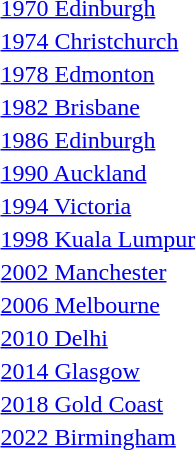<table>
<tr>
<td><a href='#'>1970 Edinburgh</a><br></td>
<td></td>
<td></td>
<td></td>
</tr>
<tr>
<td><a href='#'>1974 Christchurch</a><br></td>
<td></td>
<td></td>
<td></td>
</tr>
<tr>
<td><a href='#'>1978 Edmonton</a><br></td>
<td></td>
<td></td>
<td></td>
</tr>
<tr>
<td><a href='#'>1982 Brisbane</a><br></td>
<td></td>
<td></td>
<td></td>
</tr>
<tr>
<td><a href='#'>1986 Edinburgh</a><br></td>
<td></td>
<td></td>
<td></td>
</tr>
<tr>
<td><a href='#'>1990 Auckland</a><br></td>
<td></td>
<td></td>
<td></td>
</tr>
<tr>
<td><a href='#'>1994 Victoria</a><br></td>
<td></td>
<td></td>
<td></td>
</tr>
<tr>
<td><a href='#'>1998 Kuala Lumpur</a><br></td>
<td></td>
<td></td>
<td></td>
</tr>
<tr>
<td><a href='#'>2002 Manchester</a><br></td>
<td></td>
<td></td>
<td></td>
</tr>
<tr>
<td><a href='#'>2006 Melbourne</a><br></td>
<td></td>
<td></td>
<td></td>
</tr>
<tr>
<td><a href='#'>2010 Delhi</a><br></td>
<td></td>
<td></td>
<td></td>
</tr>
<tr>
<td><a href='#'>2014 Glasgow</a><br></td>
<td></td>
<td></td>
<td></td>
</tr>
<tr>
<td><a href='#'>2018 Gold Coast</a><br></td>
<td></td>
<td></td>
<td></td>
</tr>
<tr>
<td><a href='#'>2022 Birmingham</a><br></td>
<td></td>
<td></td>
<td></td>
</tr>
</table>
